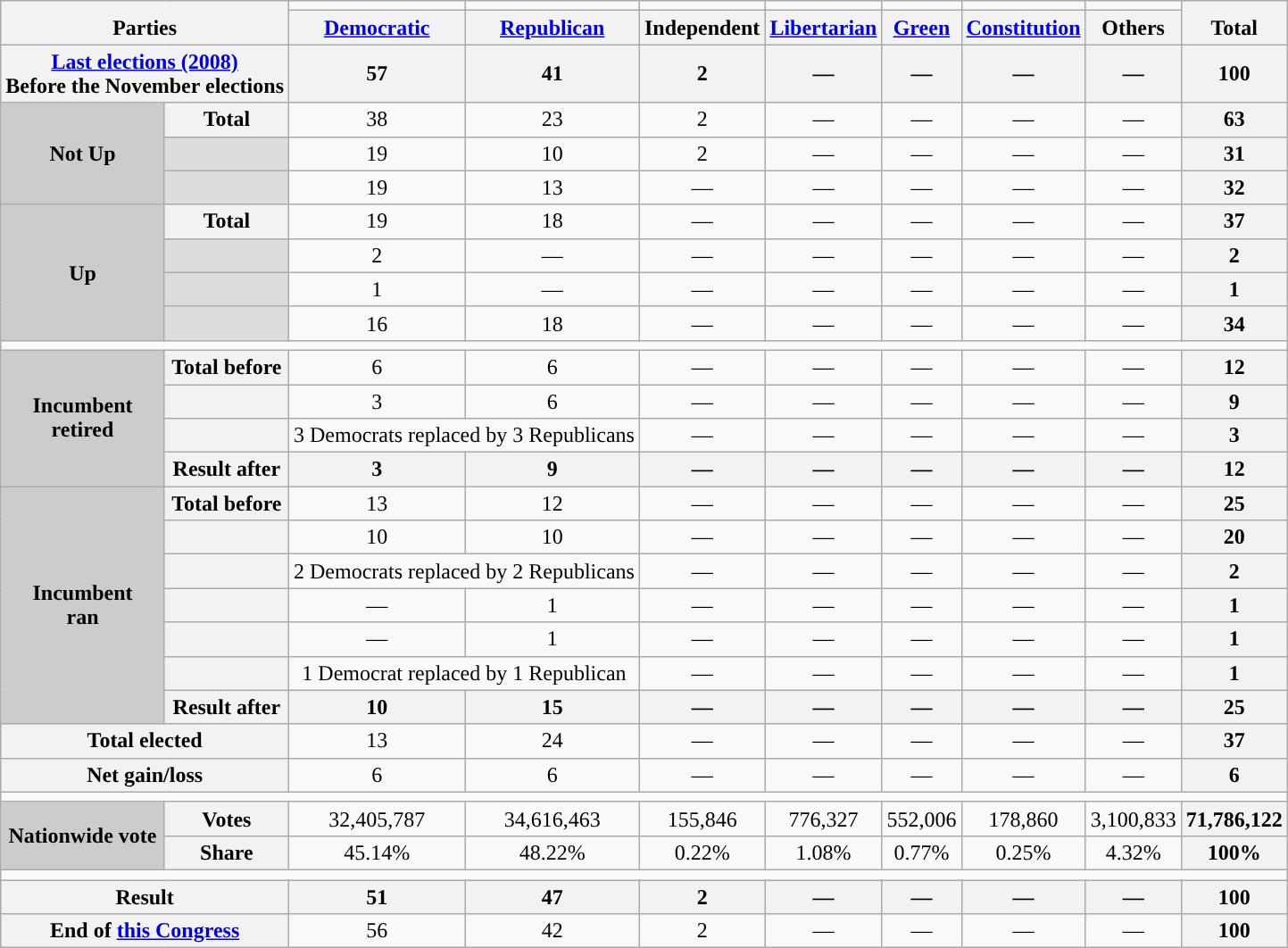<table class=wikitable style=text-align:center>
<tr valign=bottom>
<th colspan=2 rowspan=2>Parties</th>
<td style="background-color:"></td>
<td style="background-color:"></td>
<td style="background-color:"></td>
<td style="background-color:"></td>
<td style="background-color:"></td>
<td style="background-color:"></td>
<td style="background-color:"></td>
<th rowspan=2>Total</th>
</tr>
<tr>
<th class=small><a href='#'>Democratic</a></th>
<th class=small><a href='#'>Republican</a></th>
<th class=small>Independent</th>
<th class=small><a href='#'>Libertarian</a></th>
<th class=small><a href='#'>Green</a></th>
<th class=small><a href='#'>Constitution</a></th>
<th class=small>Others</th>
</tr>
<tr>
<th colspan=2><a href='#'>Last elections (2008)</a><br>Before the November elections</th>
<th>57</th>
<th>41</th>
<th>2</th>
<th>—</th>
<th>—</th>
<th>—</th>
<th>—</th>
<th>100</th>
</tr>
<tr>
<th rowspan=3 style="background:#ccc">Not Up</th>
<th>Total</th>
<td>38</td>
<td>23</td>
<td>2</td>
<td>—</td>
<td>—</td>
<td>—</td>
<td>—</td>
<th>63</th>
</tr>
<tr>
<th style="background:#ddd"></th>
<td>19</td>
<td>10</td>
<td>2</td>
<td>—</td>
<td>—</td>
<td>—</td>
<td>—</td>
<th>31</th>
</tr>
<tr>
<th style="background:#ddd"></th>
<td>19</td>
<td>13</td>
<td>—</td>
<td>—</td>
<td>—</td>
<td>—</td>
<td>—</td>
<th>32</th>
</tr>
<tr>
<th rowspan=4 style="background:#ccc">Up</th>
<th>Total</th>
<td>19</td>
<td>18</td>
<td>—</td>
<td>—</td>
<td>—</td>
<td>—</td>
<td>—</td>
<th>37</th>
</tr>
<tr>
<th style="background:#ddd"></th>
<td>2</td>
<td>—</td>
<td>—</td>
<td>—</td>
<td>—</td>
<td>—</td>
<td>—</td>
<th>2</th>
</tr>
<tr>
<th style="background:#ddd"></th>
<td>1</td>
<td>—</td>
<td>—</td>
<td>—</td>
<td>—</td>
<td>—</td>
<td>—</td>
<th>1</th>
</tr>
<tr>
<th style="background:#ddd"></th>
<td>16</td>
<td>18</td>
<td>—</td>
<td>—</td>
<td>—</td>
<td>—</td>
<td>—</td>
<th>34</th>
</tr>
<tr>
<td colspan=99></td>
</tr>
<tr>
<th rowspan=4 style="background:#ccc">Incumbent<br>retired</th>
<th>Total before</th>
<td>6</td>
<td>6</td>
<td>—</td>
<td>—</td>
<td>—</td>
<td>—</td>
<td>—</td>
<th>12</th>
</tr>
<tr>
<th></th>
<td>3</td>
<td>6</td>
<td>—</td>
<td>—</td>
<td>—</td>
<td>—</td>
<td>—</td>
<th>9</th>
</tr>
<tr>
<th></th>
<td colspan=2 > 3 Democrats replaced by  3 Republicans</td>
<td>—</td>
<td>—</td>
<td>—</td>
<td>—</td>
<td>—</td>
<th>3</th>
</tr>
<tr>
<th>Result after</th>
<th>3</th>
<th>9</th>
<th>—</th>
<th>—</th>
<th>—</th>
<th>—</th>
<th>—</th>
<th>12</th>
</tr>
<tr>
<th rowspan=7 style="background:#ccc">Incumbent<br>ran</th>
<th>Total before</th>
<td>13</td>
<td>12</td>
<td>—</td>
<td>—</td>
<td>—</td>
<td>—</td>
<td>—</td>
<th>25</th>
</tr>
<tr>
<th></th>
<td>10</td>
<td>10</td>
<td>—</td>
<td>—</td>
<td>—</td>
<td>—</td>
<td>—</td>
<th>20</th>
</tr>
<tr>
<th></th>
<td colspan=2 > 2 Democrats replaced by  2 Republicans</td>
<td>—</td>
<td>—</td>
<td>—</td>
<td>—</td>
<td>—</td>
<th>2</th>
</tr>
<tr>
<th></th>
<td>—</td>
<td>1</td>
<td>—</td>
<td>—</td>
<td>—</td>
<td>—</td>
<td>—</td>
<th>1</th>
</tr>
<tr>
<th></th>
<td>—</td>
<td>1</td>
<td>—</td>
<td>—</td>
<td>—</td>
<td>—</td>
<td>—</td>
<th>1</th>
</tr>
<tr>
<th></th>
<td colspan=2 > 1 Democrat replaced by  1 Republican</td>
<td>—</td>
<td>—</td>
<td>—</td>
<td>—</td>
<td>—</td>
<th>1</th>
</tr>
<tr>
<th>Result after</th>
<th>10</th>
<th>15</th>
<th>—</th>
<th>—</th>
<th>—</th>
<th>—</th>
<th>—</th>
<th>25</th>
</tr>
<tr>
<th colspan=2>Total elected</th>
<td>13</td>
<td>24</td>
<td>—</td>
<td>—</td>
<td>—</td>
<td>—</td>
<td>—</td>
<th>37</th>
</tr>
<tr>
<th colspan=2>Net gain/loss</th>
<td> 6</td>
<td> 6</td>
<td>—</td>
<td>—</td>
<td>—</td>
<td>—</td>
<td>—</td>
<th>6</th>
</tr>
<tr>
<td colspan=99></td>
</tr>
<tr>
<th rowspan=2 style="background:#ccc">Nationwide vote</th>
<th>Votes</th>
<td>32,405,787</td>
<td>34,616,463</td>
<td>155,846</td>
<td>776,327</td>
<td>552,006</td>
<td>178,860</td>
<td>3,100,833</td>
<th>71,786,122</th>
</tr>
<tr>
<th>Share</th>
<td>45.14%</td>
<td>48.22%</td>
<td>0.22%</td>
<td>1.08%</td>
<td>0.77%</td>
<td>0.25%</td>
<td>4.32%</td>
<th>100%</th>
</tr>
<tr>
<td colspan=99></td>
</tr>
<tr>
<th colspan=2>Result</th>
<th>51</th>
<th>47</th>
<th>2</th>
<th>—</th>
<th>—</th>
<th>—</th>
<th>—</th>
<th>100</th>
</tr>
<tr>
<th colspan=2>End of <a href='#'>this Congress</a></th>
<td>56</td>
<td>42</td>
<td>2</td>
<td>—</td>
<td>—</td>
<td>—</td>
<td>—</td>
<th>100</th>
</tr>
</table>
